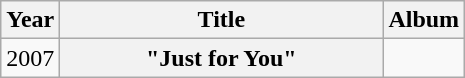<table class="wikitable plainrowheaders" style="text-align:center;">
<tr>
<th scope="col" style="width:1em;">Year</th>
<th scope="col" style="width:13em;">Title</th>
<th scope="col">Album</th>
</tr>
<tr>
<td>2007</td>
<th scope="row">"Just for You"</th>
<td></td>
</tr>
</table>
